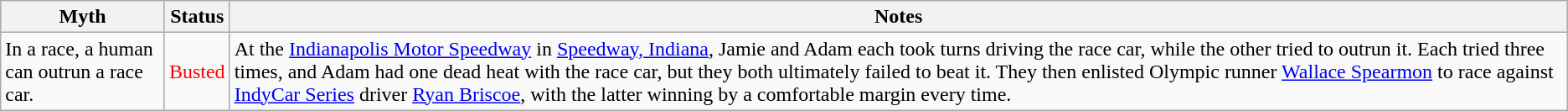<table class="wikitable plainrowheaders">
<tr>
<th scope"col">Myth</th>
<th scope"col">Status</th>
<th scope"col">Notes</th>
</tr>
<tr>
<td scope"row">In a  race, a human can outrun a race car.</td>
<td style="color:red">Busted</td>
<td>At the <a href='#'>Indianapolis Motor Speedway</a> in <a href='#'>Speedway, Indiana</a>, Jamie and Adam each took turns driving the race car, while the other tried to outrun it. Each tried three times, and Adam had one dead heat with the race car, but they both ultimately failed to beat it. They then enlisted Olympic runner <a href='#'>Wallace Spearmon</a> to race against <a href='#'>IndyCar Series</a> driver <a href='#'>Ryan Briscoe</a>, with the latter winning by a comfortable margin every time.</td>
</tr>
</table>
